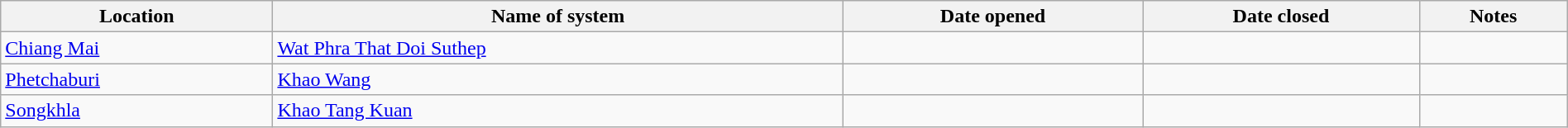<table class="wikitable" width=100%>
<tr>
<th>Location</th>
<th>Name of system</th>
<th>Date opened</th>
<th>Date closed</th>
<th>Notes</th>
</tr>
<tr>
<td><a href='#'>Chiang Mai</a></td>
<td><a href='#'>Wat Phra That Doi Suthep</a></td>
<td></td>
<td></td>
<td></td>
</tr>
<tr>
<td><a href='#'>Phetchaburi</a></td>
<td><a href='#'>Khao Wang</a></td>
<td></td>
<td></td>
<td></td>
</tr>
<tr>
<td><a href='#'>Songkhla</a></td>
<td><a href='#'>Khao Tang Kuan</a></td>
<td></td>
<td></td>
<td></td>
</tr>
</table>
